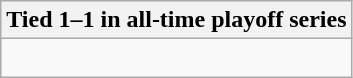<table class="wikitable collapsible collapsed">
<tr>
<th>Tied 1–1 in all-time playoff series</th>
</tr>
<tr>
<td><br>
</td>
</tr>
</table>
